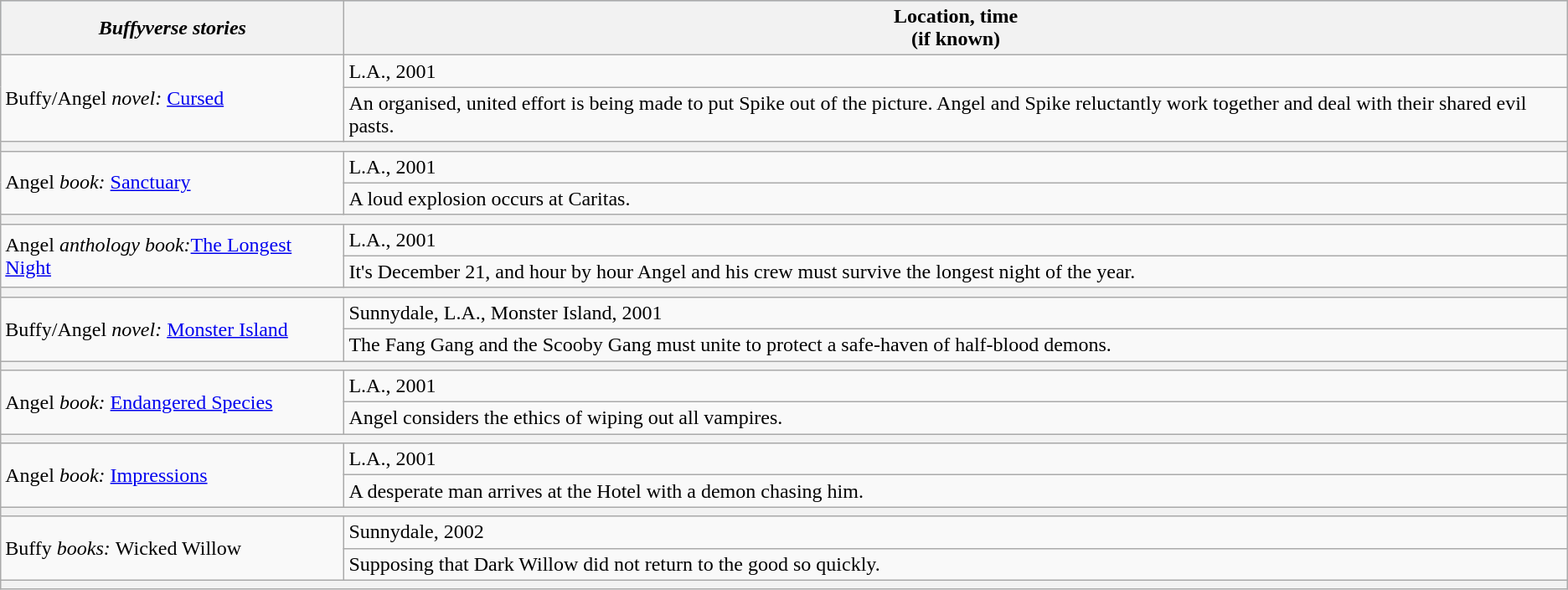<table class="wikitable">
<tr bgcolor="lightsteelblue" align=left>
<th><strong><em>Buffyverse<em> stories<strong></th>
<th></strong>Location, time<strong> <br>  (if known)</th>
</tr>
<tr>
<td rowspan="2"></em>Buffy/Angel<em> novel: </em><a href='#'>Cursed</a><em></td>
<td>L.A., 2001</td>
</tr>
<tr>
<td colspan="4">An organised, united effort is being made to put Spike out of the picture. Angel and Spike reluctantly work together and deal with their shared evil pasts.</td>
</tr>
<tr>
<td colspan="6" bgcolor="#f2f2f2"></td>
</tr>
<tr>
<td rowspan="2"></em>Angel<em> book: </em><a href='#'>Sanctuary</a><em></td>
<td>L.A., 2001</td>
</tr>
<tr>
<td colspan="4">A loud explosion occurs at Caritas.</td>
</tr>
<tr>
<td colspan="6" bgcolor="#f2f2f2"></td>
</tr>
<tr>
<td rowspan="2"></em>Angel<em> anthology book:</em><a href='#'>The Longest Night</a><em></td>
<td>L.A., 2001</td>
</tr>
<tr>
<td colspan="4">It's December 21, and hour by hour Angel and his crew must survive the longest night of the year.</td>
</tr>
<tr>
<td colspan="6" bgcolor="#f2f2f2"></td>
</tr>
<tr>
<td rowspan="2"></em>Buffy/Angel<em> novel: </em><a href='#'>Monster Island</a><em></td>
<td>Sunnydale, L.A., Monster Island, 2001</td>
</tr>
<tr>
<td colspan="4">The Fang Gang and the Scooby Gang must unite to protect a safe-haven of half-blood demons.</td>
</tr>
<tr>
<td colspan="6" bgcolor="#f2f2f2"></td>
</tr>
<tr>
<td rowspan="2"></em>Angel<em> book: </em><a href='#'>Endangered Species</a><em></td>
<td>L.A., 2001</td>
</tr>
<tr>
<td colspan="4">Angel considers the ethics of wiping out all vampires.</td>
</tr>
<tr>
<td colspan="6" bgcolor="#f2f2f2"></td>
</tr>
<tr>
<td rowspan="2"></em>Angel<em> book: </em><a href='#'>Impressions</a><em></td>
<td>L.A., 2001</td>
</tr>
<tr>
<td colspan="4">A desperate man arrives at the Hotel with a demon chasing him.</td>
</tr>
<tr>
<td colspan="6" bgcolor="#f2f2f2"></td>
</tr>
<tr>
<td rowspan="2"></em>Buffy<em> books: </em>Wicked Willow<em></td>
<td>Sunnydale, 2002</td>
</tr>
<tr>
<td colspan="4">Supposing that Dark Willow did not return to the good so quickly.</td>
</tr>
<tr>
<td colspan="6" bgcolor="#f2f2f2"></td>
</tr>
</table>
